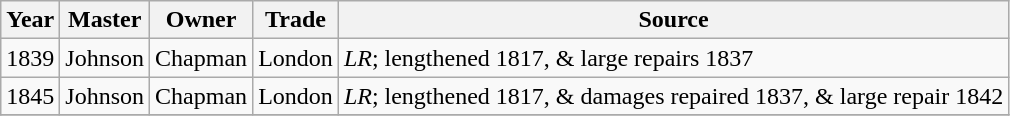<table class="wikitable">
<tr>
<th>Year</th>
<th>Master</th>
<th>Owner</th>
<th>Trade</th>
<th>Source</th>
</tr>
<tr>
<td>1839</td>
<td>Johnson</td>
<td>Chapman</td>
<td>London</td>
<td><em>LR</em>; lengthened 1817, & large repairs 1837</td>
</tr>
<tr>
<td>1845</td>
<td>Johnson</td>
<td>Chapman</td>
<td>London</td>
<td><em>LR</em>; lengthened 1817, & damages repaired 1837, & large repair 1842</td>
</tr>
<tr>
</tr>
</table>
